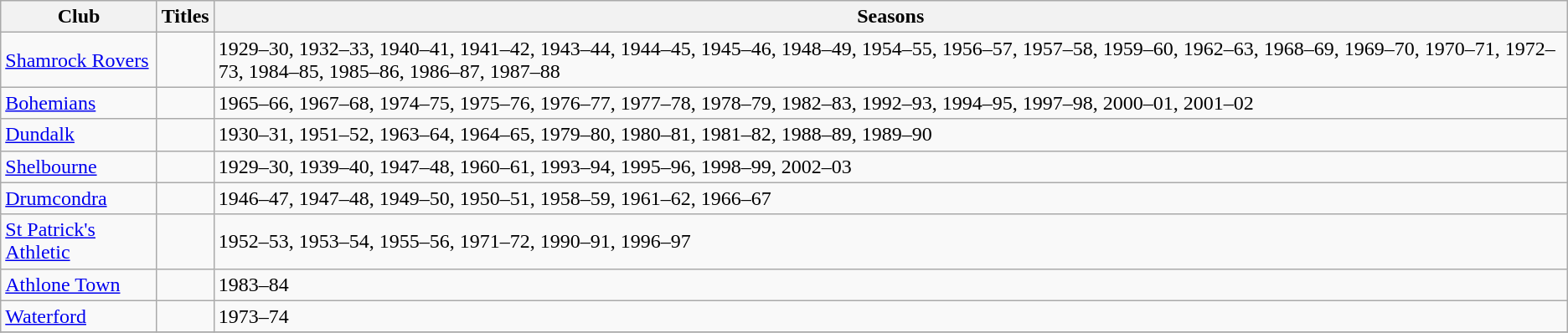<table class="wikitable collapsible">
<tr>
<th>Club</th>
<th>Titles</th>
<th>Seasons</th>
</tr>
<tr>
<td><a href='#'>Shamrock Rovers</a></td>
<td></td>
<td>1929–30, 1932–33, 1940–41, 1941–42, 1943–44, 1944–45, 1945–46, 1948–49, 1954–55, 1956–57, 1957–58, 1959–60, 1962–63, 1968–69, 1969–70, 1970–71, 1972–73, 1984–85, 1985–86, 1986–87, 1987–88 <em></em></td>
</tr>
<tr>
<td><a href='#'>Bohemians</a></td>
<td></td>
<td>1965–66, 1967–68, 1974–75, 1975–76, 1976–77, 1977–78, 1978–79, 1982–83, 1992–93, 1994–95, 1997–98, 2000–01, 2001–02</td>
</tr>
<tr>
<td><a href='#'>Dundalk</a></td>
<td></td>
<td>1930–31, 1951–52, 1963–64, 1964–65, 1979–80, 1980–81, 1981–82, 1988–89, 1989–90</td>
</tr>
<tr>
<td><a href='#'>Shelbourne</a></td>
<td></td>
<td>1929–30, 1939–40, 1947–48, 1960–61, 1993–94, 1995–96, 1998–99, 2002–03 <em></em> <em></em></td>
</tr>
<tr>
<td><a href='#'>Drumcondra</a></td>
<td></td>
<td>1946–47, 1947–48, 1949–50, 1950–51, 1958–59, 1961–62, 1966–67 <em></em></td>
</tr>
<tr>
<td><a href='#'>St Patrick's Athletic</a></td>
<td></td>
<td>1952–53, 1953–54, 1955–56, 1971–72, 1990–91, 1996–97</td>
</tr>
<tr>
<td><a href='#'>Athlone Town</a></td>
<td></td>
<td>1983–84</td>
</tr>
<tr>
<td><a href='#'>Waterford</a></td>
<td></td>
<td>1973–74</td>
</tr>
<tr>
</tr>
</table>
